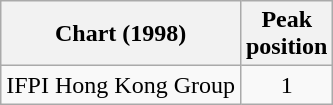<table class="wikitable">
<tr>
<th>Chart (1998)</th>
<th>Peak<br>position</th>
</tr>
<tr>
<td>IFPI Hong Kong Group</td>
<td align="center">1</td>
</tr>
</table>
